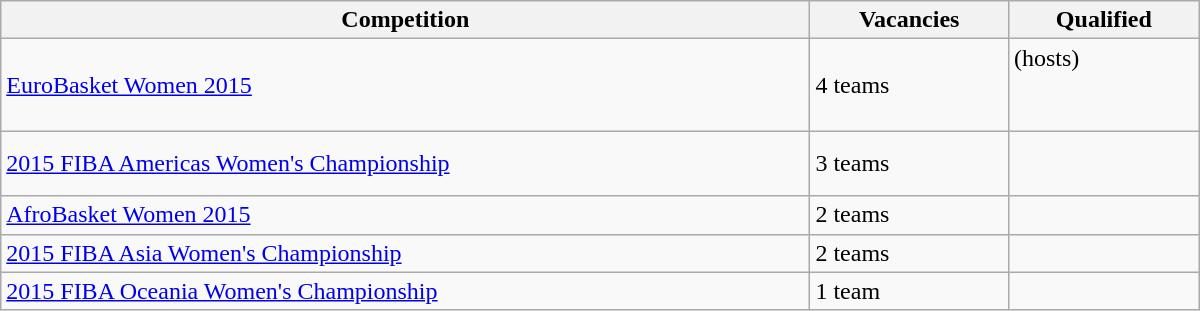<table class="wikitable" width=800>
<tr>
<th>Competition</th>
<th>Vacancies</th>
<th>Qualified</th>
</tr>
<tr>
<td><a href='#'>EuroBasket Women 2015</a></td>
<td>4 teams</td>
<td> (hosts) <br><br><br></td>
</tr>
<tr>
<td><a href='#'>2015 FIBA Americas Women's Championship</a></td>
<td>3 teams</td>
<td><br><br></td>
</tr>
<tr>
<td><a href='#'>AfroBasket Women 2015</a></td>
<td>2 teams</td>
<td><br></td>
</tr>
<tr>
<td><a href='#'>2015 FIBA Asia Women's Championship</a></td>
<td>2 teams</td>
<td><br></td>
</tr>
<tr>
<td><a href='#'>2015 FIBA Oceania Women's Championship</a></td>
<td>1 team</td>
<td></td>
</tr>
</table>
